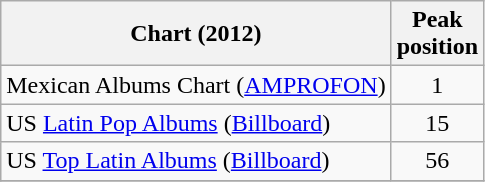<table class="wikitable ">
<tr>
<th>Chart (2012)</th>
<th>Peak<br>position</th>
</tr>
<tr>
<td>Mexican Albums Chart (<a href='#'>AMPROFON</a>)</td>
<td align="center">1</td>
</tr>
<tr>
<td>US <a href='#'>Latin Pop Albums</a> (<a href='#'>Billboard</a>)</td>
<td align="center">15</td>
</tr>
<tr>
<td>US <a href='#'>Top Latin Albums</a> (<a href='#'>Billboard</a>)</td>
<td align="center">56</td>
</tr>
<tr>
</tr>
</table>
